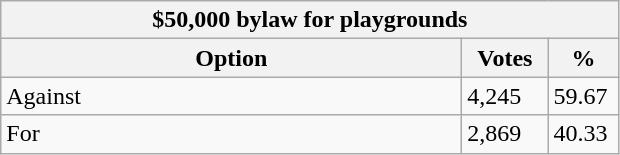<table class="wikitable">
<tr>
<th colspan="3">$50,000 bylaw for playgrounds</th>
</tr>
<tr>
<th style="width: 300px">Option</th>
<th style="width: 50px">Votes</th>
<th style="width: 40px">%</th>
</tr>
<tr>
<td>Against</td>
<td>4,245</td>
<td>59.67</td>
</tr>
<tr>
<td>For</td>
<td>2,869</td>
<td>40.33</td>
</tr>
</table>
